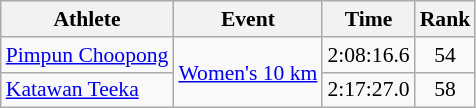<table class=wikitable style="font-size:90%;">
<tr>
<th>Athlete</th>
<th>Event</th>
<th>Time</th>
<th>Rank</th>
</tr>
<tr align=center>
<td align=left><a href='#'>Pimpun Choopong</a></td>
<td align=left rowspan=2><a href='#'>Women's 10 km</a></td>
<td>2:08:16.6</td>
<td>54</td>
</tr>
<tr align=center>
<td align=left><a href='#'>Katawan Teeka</a></td>
<td>2:17:27.0</td>
<td>58</td>
</tr>
</table>
